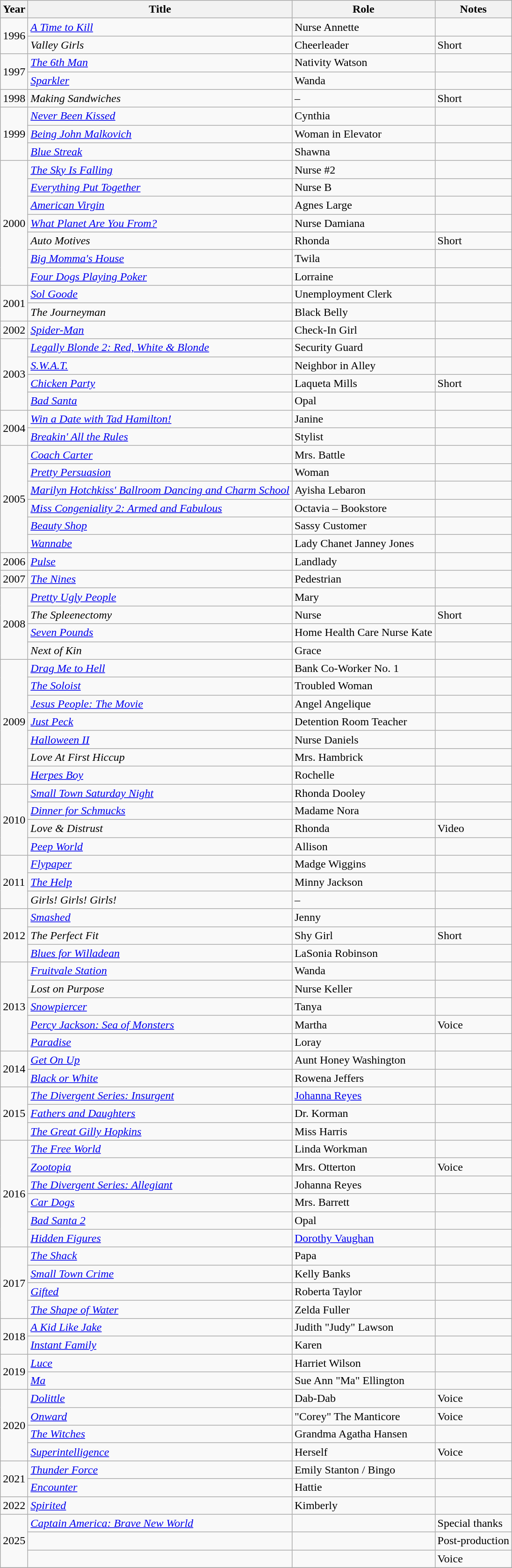<table class="wikitable plainrowheaders sortable">
<tr>
<th scope="col">Year</th>
<th scope="col">Title</th>
<th scope="col">Role</th>
<th class="unsortable">Notes</th>
</tr>
<tr>
<td rowspan="2">1996</td>
<td><em><a href='#'>A Time to Kill</a></em></td>
<td>Nurse Annette</td>
<td></td>
</tr>
<tr>
<td><em>Valley Girls</em></td>
<td>Cheerleader</td>
<td>Short</td>
</tr>
<tr>
<td rowspan="2">1997</td>
<td><em><a href='#'>The 6th Man</a></em></td>
<td>Nativity Watson</td>
<td></td>
</tr>
<tr>
<td><em><a href='#'>Sparkler</a></em></td>
<td>Wanda</td>
<td></td>
</tr>
<tr>
<td>1998</td>
<td><em>Making Sandwiches</em></td>
<td>–</td>
<td>Short</td>
</tr>
<tr>
<td rowspan="3">1999</td>
<td><em><a href='#'>Never Been Kissed</a></em></td>
<td>Cynthia</td>
<td></td>
</tr>
<tr>
<td><em><a href='#'>Being John Malkovich</a></em></td>
<td>Woman in Elevator</td>
<td></td>
</tr>
<tr>
<td><em><a href='#'>Blue Streak</a></em></td>
<td>Shawna</td>
<td></td>
</tr>
<tr>
<td rowspan="7">2000</td>
<td><em><a href='#'>The Sky Is Falling</a></em></td>
<td>Nurse #2</td>
<td></td>
</tr>
<tr>
<td><em><a href='#'>Everything Put Together</a></em></td>
<td>Nurse B</td>
<td></td>
</tr>
<tr>
<td><em><a href='#'>American Virgin</a></em></td>
<td>Agnes Large</td>
<td></td>
</tr>
<tr>
<td><em><a href='#'>What Planet Are You From?</a></em></td>
<td>Nurse Damiana</td>
<td></td>
</tr>
<tr>
<td><em>Auto Motives</em></td>
<td>Rhonda</td>
<td>Short</td>
</tr>
<tr>
<td><em><a href='#'>Big Momma's House</a></em></td>
<td>Twila</td>
<td></td>
</tr>
<tr>
<td><em><a href='#'>Four Dogs Playing Poker</a></em></td>
<td>Lorraine</td>
<td></td>
</tr>
<tr>
<td rowspan="2">2001</td>
<td><em><a href='#'>Sol Goode</a></em></td>
<td>Unemployment Clerk</td>
<td></td>
</tr>
<tr>
<td><em>The Journeyman</em></td>
<td>Black Belly</td>
<td></td>
</tr>
<tr>
<td>2002</td>
<td><em><a href='#'>Spider-Man</a></em></td>
<td>Check-In Girl</td>
<td></td>
</tr>
<tr>
<td rowspan="4">2003</td>
<td><em><a href='#'>Legally Blonde 2: Red, White & Blonde</a></em></td>
<td>Security Guard</td>
<td></td>
</tr>
<tr>
<td><em><a href='#'>S.W.A.T.</a></em></td>
<td>Neighbor in Alley</td>
<td></td>
</tr>
<tr>
<td><em><a href='#'>Chicken Party</a></em></td>
<td>Laqueta Mills</td>
<td>Short</td>
</tr>
<tr>
<td><em><a href='#'>Bad Santa</a></em></td>
<td>Opal</td>
<td></td>
</tr>
<tr>
<td rowspan="2">2004</td>
<td><em><a href='#'>Win a Date with Tad Hamilton!</a></em></td>
<td>Janine</td>
<td></td>
</tr>
<tr>
<td><em><a href='#'>Breakin' All the Rules</a></em></td>
<td>Stylist</td>
<td></td>
</tr>
<tr>
<td rowspan="6">2005</td>
<td><em><a href='#'>Coach Carter</a></em></td>
<td>Mrs. Battle</td>
<td></td>
</tr>
<tr>
<td><em><a href='#'>Pretty Persuasion</a></em></td>
<td>Woman</td>
<td></td>
</tr>
<tr>
<td><em><a href='#'>Marilyn Hotchkiss' Ballroom Dancing and Charm School</a></em></td>
<td>Ayisha Lebaron</td>
<td></td>
</tr>
<tr>
<td><em><a href='#'>Miss Congeniality 2: Armed and Fabulous</a></em></td>
<td>Octavia – Bookstore</td>
<td></td>
</tr>
<tr>
<td><em><a href='#'>Beauty Shop</a></em></td>
<td>Sassy Customer</td>
<td></td>
</tr>
<tr>
<td><em><a href='#'>Wannabe</a></em></td>
<td>Lady Chanet Janney Jones</td>
<td></td>
</tr>
<tr>
<td>2006</td>
<td><em><a href='#'>Pulse</a></em></td>
<td>Landlady</td>
<td></td>
</tr>
<tr>
<td>2007</td>
<td><em><a href='#'>The Nines</a></em></td>
<td>Pedestrian</td>
<td></td>
</tr>
<tr>
<td rowspan="4">2008</td>
<td><em><a href='#'>Pretty Ugly People</a></em></td>
<td>Mary</td>
<td></td>
</tr>
<tr>
<td><em>The Spleenectomy</em></td>
<td>Nurse</td>
<td>Short</td>
</tr>
<tr>
<td><em><a href='#'>Seven Pounds</a></em></td>
<td>Home Health Care Nurse Kate</td>
<td></td>
</tr>
<tr>
<td><em>Next of Kin</em></td>
<td>Grace</td>
<td></td>
</tr>
<tr>
<td rowspan="7">2009</td>
<td><em><a href='#'>Drag Me to Hell</a></em></td>
<td>Bank Co-Worker No. 1</td>
<td></td>
</tr>
<tr>
<td><em><a href='#'>The Soloist</a></em></td>
<td>Troubled Woman</td>
<td></td>
</tr>
<tr>
<td><em><a href='#'>Jesus People: The Movie</a></em></td>
<td>Angel Angelique</td>
<td></td>
</tr>
<tr>
<td><em><a href='#'>Just Peck</a></em></td>
<td>Detention Room Teacher</td>
<td></td>
</tr>
<tr>
<td><em><a href='#'>Halloween II</a></em></td>
<td>Nurse Daniels</td>
<td></td>
</tr>
<tr>
<td><em>Love At First Hiccup</em></td>
<td>Mrs. Hambrick</td>
<td></td>
</tr>
<tr>
<td><em><a href='#'>Herpes Boy</a></em></td>
<td>Rochelle</td>
<td></td>
</tr>
<tr>
<td rowspan="4">2010</td>
<td><em><a href='#'>Small Town Saturday Night</a></em></td>
<td>Rhonda Dooley</td>
<td></td>
</tr>
<tr>
<td><em><a href='#'>Dinner for Schmucks</a></em></td>
<td>Madame Nora</td>
<td></td>
</tr>
<tr>
<td><em>Love & Distrust</em></td>
<td>Rhonda</td>
<td>Video</td>
</tr>
<tr>
<td><em><a href='#'>Peep World</a></em></td>
<td>Allison</td>
<td></td>
</tr>
<tr>
<td rowspan="3">2011</td>
<td><em><a href='#'>Flypaper</a></em></td>
<td>Madge Wiggins</td>
<td></td>
</tr>
<tr>
<td><em><a href='#'>The Help</a></em></td>
<td>Minny Jackson</td>
<td></td>
</tr>
<tr>
<td><em>Girls! Girls! Girls!</em></td>
<td>–</td>
<td></td>
</tr>
<tr>
<td rowspan="3">2012</td>
<td><em><a href='#'>Smashed</a></em></td>
<td>Jenny</td>
<td></td>
</tr>
<tr>
<td><em>The Perfect Fit</em></td>
<td>Shy Girl</td>
<td>Short</td>
</tr>
<tr>
<td><em><a href='#'>Blues for Willadean</a></em></td>
<td>LaSonia Robinson</td>
<td></td>
</tr>
<tr>
<td rowspan="5">2013</td>
<td><em><a href='#'>Fruitvale Station</a></em></td>
<td>Wanda</td>
<td></td>
</tr>
<tr>
<td><em>Lost on Purpose</em></td>
<td>Nurse Keller</td>
<td></td>
</tr>
<tr>
<td><em><a href='#'>Snowpiercer</a></em></td>
<td>Tanya</td>
<td></td>
</tr>
<tr>
<td><em><a href='#'>Percy Jackson: Sea of Monsters</a></em></td>
<td>Martha</td>
<td>Voice</td>
</tr>
<tr>
<td><em><a href='#'>Paradise</a></em></td>
<td>Loray</td>
<td></td>
</tr>
<tr>
<td rowspan="2">2014</td>
<td><em><a href='#'>Get On Up</a></em></td>
<td>Aunt Honey Washington</td>
<td></td>
</tr>
<tr>
<td><em><a href='#'>Black or White</a></em></td>
<td>Rowena Jeffers</td>
<td></td>
</tr>
<tr>
<td rowspan="3">2015</td>
<td><em><a href='#'>The Divergent Series: Insurgent</a></em></td>
<td><a href='#'>Johanna Reyes</a></td>
<td></td>
</tr>
<tr>
<td><em><a href='#'>Fathers and Daughters</a></em></td>
<td>Dr. Korman</td>
<td></td>
</tr>
<tr>
<td><em><a href='#'>The Great Gilly Hopkins</a></em></td>
<td>Miss Harris</td>
<td></td>
</tr>
<tr>
<td rowspan="6">2016</td>
<td><em><a href='#'>The Free World</a></em></td>
<td>Linda Workman</td>
<td></td>
</tr>
<tr>
<td><em><a href='#'>Zootopia</a></em></td>
<td>Mrs. Otterton</td>
<td>Voice</td>
</tr>
<tr>
<td><em><a href='#'>The Divergent Series: Allegiant</a></em></td>
<td>Johanna Reyes</td>
<td></td>
</tr>
<tr>
<td><em><a href='#'>Car Dogs</a></em></td>
<td>Mrs. Barrett</td>
<td></td>
</tr>
<tr>
<td><em><a href='#'>Bad Santa 2</a></em></td>
<td>Opal</td>
<td></td>
</tr>
<tr>
<td><em><a href='#'>Hidden Figures</a></em></td>
<td><a href='#'>Dorothy Vaughan</a></td>
<td></td>
</tr>
<tr>
<td rowspan="4">2017</td>
<td><em><a href='#'>The Shack</a></em></td>
<td>Papa</td>
<td></td>
</tr>
<tr>
<td><em><a href='#'>Small Town Crime</a></em></td>
<td>Kelly Banks</td>
<td></td>
</tr>
<tr>
<td><em><a href='#'>Gifted</a></em></td>
<td>Roberta Taylor</td>
<td></td>
</tr>
<tr>
<td><em><a href='#'>The Shape of Water</a></em></td>
<td>Zelda Fuller</td>
<td></td>
</tr>
<tr>
<td rowspan="2">2018</td>
<td><em><a href='#'>A Kid Like Jake</a></em></td>
<td>Judith "Judy" Lawson</td>
<td></td>
</tr>
<tr>
<td><em><a href='#'>Instant Family</a></em></td>
<td>Karen</td>
<td></td>
</tr>
<tr>
<td rowspan="2">2019</td>
<td><em><a href='#'>Luce</a></em></td>
<td>Harriet Wilson</td>
<td></td>
</tr>
<tr>
<td><em><a href='#'>Ma</a></em></td>
<td>Sue Ann "Ma" Ellington</td>
<td></td>
</tr>
<tr>
<td rowspan="4">2020</td>
<td><em><a href='#'>Dolittle</a></em></td>
<td>Dab-Dab</td>
<td>Voice</td>
</tr>
<tr>
<td><em><a href='#'>Onward</a></em></td>
<td>"Corey" The Manticore</td>
<td>Voice</td>
</tr>
<tr>
<td><em><a href='#'>The Witches</a></em></td>
<td>Grandma Agatha Hansen</td>
<td></td>
</tr>
<tr>
<td><em><a href='#'>Superintelligence</a></em></td>
<td>Herself</td>
<td>Voice</td>
</tr>
<tr>
<td rowspan="2">2021</td>
<td><em><a href='#'>Thunder Force</a></em></td>
<td>Emily Stanton / Bingo</td>
<td></td>
</tr>
<tr>
<td><em><a href='#'>Encounter</a></em></td>
<td>Hattie</td>
<td></td>
</tr>
<tr>
<td>2022</td>
<td><em><a href='#'>Spirited</a></em></td>
<td>Kimberly</td>
<td></td>
</tr>
<tr>
<td rowspan="3">2025</td>
<td><em><a href='#'>Captain America: Brave New World</a></em></td>
<td></td>
<td>Special thanks</td>
</tr>
<tr>
<td></td>
<td></td>
<td>Post-production</td>
</tr>
<tr>
<td></td>
<td></td>
<td>Voice</td>
</tr>
<tr>
</tr>
</table>
